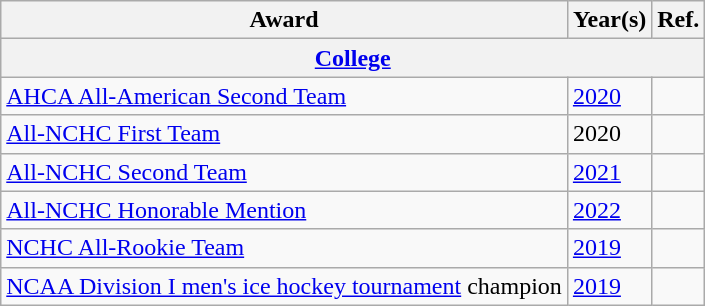<table class="wikitable">
<tr>
<th>Award</th>
<th>Year(s)</th>
<th>Ref.</th>
</tr>
<tr>
<th colspan="3"><a href='#'>College</a></th>
</tr>
<tr>
<td><a href='#'>AHCA All-American Second Team</a></td>
<td><a href='#'>2020</a></td>
<td></td>
</tr>
<tr>
<td><a href='#'>All-NCHC First Team</a></td>
<td>2020</td>
<td></td>
</tr>
<tr>
<td><a href='#'>All-NCHC Second Team</a></td>
<td><a href='#'>2021</a></td>
<td></td>
</tr>
<tr>
<td><a href='#'>All-NCHC Honorable Mention</a></td>
<td><a href='#'>2022</a></td>
<td></td>
</tr>
<tr>
<td><a href='#'>NCHC All-Rookie Team</a></td>
<td><a href='#'>2019</a></td>
<td></td>
</tr>
<tr>
<td><a href='#'>NCAA Division I men's ice hockey tournament</a> champion</td>
<td><a href='#'>2019</a></td>
<td></td>
</tr>
</table>
